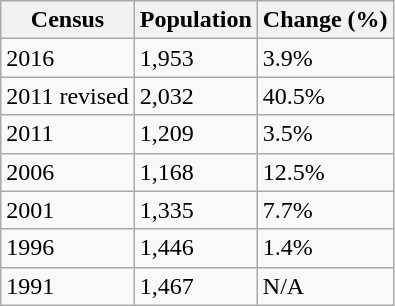<table class="wikitable">
<tr>
<th>Census</th>
<th>Population</th>
<th>Change (%)</th>
</tr>
<tr>
<td>2016</td>
<td>1,953</td>
<td> 3.9%</td>
</tr>
<tr>
<td>2011 revised</td>
<td>2,032</td>
<td> 40.5%</td>
</tr>
<tr>
<td>2011</td>
<td>1,209</td>
<td> 3.5%</td>
</tr>
<tr>
<td>2006</td>
<td>1,168</td>
<td> 12.5%</td>
</tr>
<tr>
<td>2001</td>
<td>1,335</td>
<td> 7.7%</td>
</tr>
<tr>
<td>1996</td>
<td>1,446</td>
<td> 1.4%</td>
</tr>
<tr>
<td>1991</td>
<td>1,467</td>
<td>N/A</td>
</tr>
</table>
